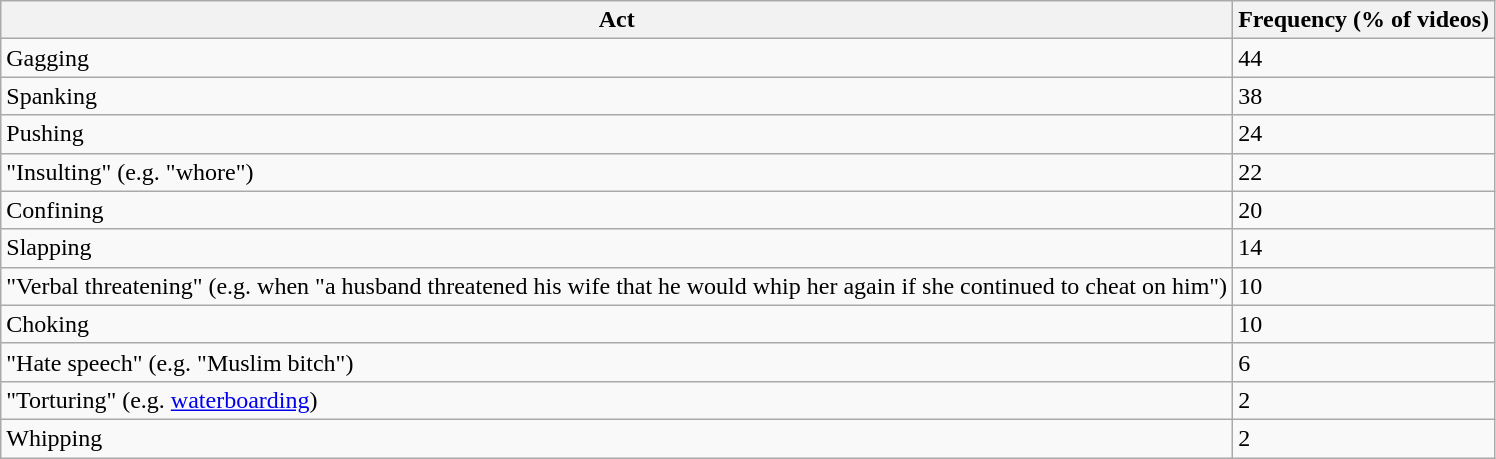<table class="wikitable mw-collapsible mw-collapsed">
<tr>
<th>Act</th>
<th>Frequency (% of videos)</th>
</tr>
<tr>
<td>Gagging</td>
<td>44</td>
</tr>
<tr>
<td>Spanking</td>
<td>38</td>
</tr>
<tr>
<td>Pushing</td>
<td>24</td>
</tr>
<tr>
<td>"Insulting" (e.g. "whore")</td>
<td>22</td>
</tr>
<tr>
<td>Confining</td>
<td>20</td>
</tr>
<tr>
<td>Slapping</td>
<td>14</td>
</tr>
<tr>
<td>"Verbal threatening" (e.g. when "a husband threatened his wife that he would whip her again if she continued to cheat on him")</td>
<td>10</td>
</tr>
<tr>
<td>Choking</td>
<td>10</td>
</tr>
<tr>
<td>"Hate speech" (e.g. "Muslim bitch")</td>
<td>6</td>
</tr>
<tr>
<td>"Torturing" (e.g. <a href='#'>waterboarding</a>)</td>
<td>2</td>
</tr>
<tr>
<td>Whipping</td>
<td>2</td>
</tr>
</table>
